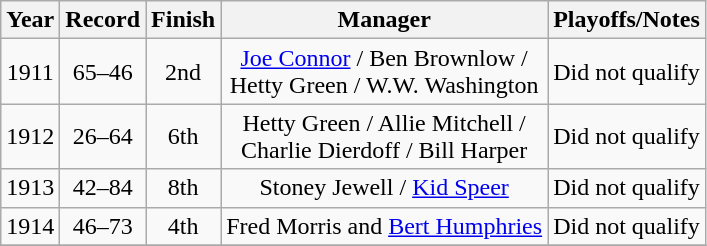<table class="wikitable" style="text-align:center">
<tr>
<th>Year</th>
<th>Record</th>
<th>Finish</th>
<th>Manager</th>
<th>Playoffs/Notes</th>
</tr>
<tr align=center>
<td>1911</td>
<td>65–46</td>
<td>2nd</td>
<td><a href='#'>Joe Connor</a> / Ben Brownlow /<br> Hetty Green / W.W. Washington</td>
<td>Did not qualify</td>
</tr>
<tr align=center>
<td>1912</td>
<td>26–64</td>
<td>6th</td>
<td>Hetty Green / Allie Mitchell /<br>Charlie Dierdoff / Bill Harper</td>
<td>Did not qualify</td>
</tr>
<tr align=center>
<td>1913</td>
<td>42–84</td>
<td>8th</td>
<td>Stoney Jewell / <a href='#'>Kid Speer</a></td>
<td>Did not qualify</td>
</tr>
<tr align=center>
<td>1914</td>
<td>46–73</td>
<td>4th</td>
<td>Fred Morris and <a href='#'>Bert Humphries</a></td>
<td>Did not qualify</td>
</tr>
<tr align=center>
</tr>
</table>
